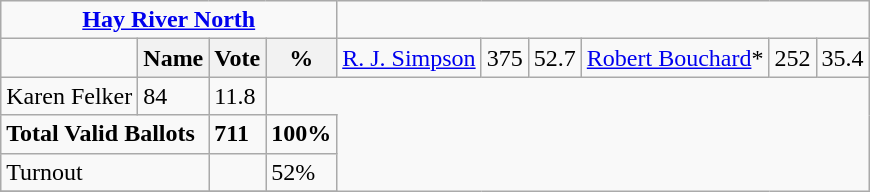<table class="wikitable">
<tr>
<td colspan=4 align=center><strong><a href='#'>Hay River North</a></strong></td>
</tr>
<tr>
<td></td>
<th><strong>Name </strong></th>
<th><strong>Vote</strong></th>
<th><strong>%</strong><br></th>
<td><a href='#'>R. J. Simpson</a></td>
<td>375</td>
<td>52.7<br></td>
<td><a href='#'>Robert Bouchard</a>*</td>
<td>252</td>
<td>35.4</td>
</tr>
<tr>
<td>Karen Felker</td>
<td>84</td>
<td>11.8</td>
</tr>
<tr>
<td colspan=2><strong>Total Valid Ballots</strong></td>
<td><strong>711</strong></td>
<td><strong>100%</strong></td>
</tr>
<tr>
<td colspan=2>Turnout</td>
<td></td>
<td>52%</td>
</tr>
<tr>
</tr>
</table>
